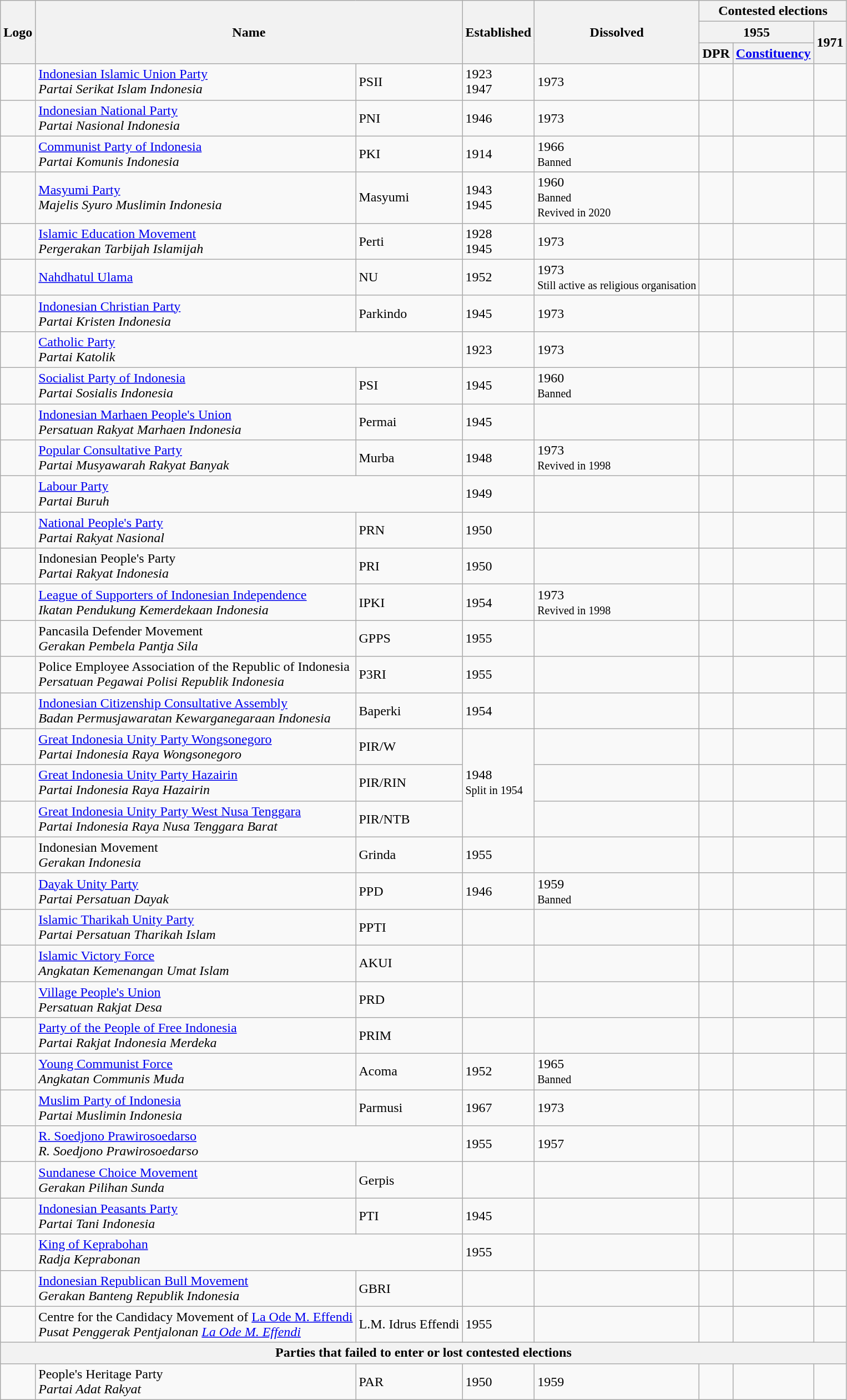<table class="wikitable sortable">
<tr>
<th rowspan="3" class="unsortable">Logo</th>
<th colspan="2" rowspan="3" width="250">Name</th>
<th rowspan="3">Established</th>
<th rowspan="3">Dissolved</th>
<th colspan="3">Contested elections</th>
</tr>
<tr>
<th colspan="2">1955</th>
<th rowspan="2">1971</th>
</tr>
<tr>
<th>DPR</th>
<th><a href='#'>Constituency</a></th>
</tr>
<tr>
<td></td>
<td><a href='#'>Indonesian Islamic Union Party</a><br><em>Partai Serikat Islam Indonesia</em></td>
<td>PSII</td>
<td>1923<br>1947</td>
<td>1973</td>
<td></td>
<td></td>
<td></td>
</tr>
<tr>
<td></td>
<td><a href='#'>Indonesian National Party</a><br><em>Partai Nasional Indonesia</em></td>
<td>PNI</td>
<td>1946</td>
<td>1973</td>
<td></td>
<td></td>
<td></td>
</tr>
<tr>
<td></td>
<td><a href='#'>Communist Party of Indonesia</a><br><em>Partai Komunis Indonesia</em></td>
<td>PKI</td>
<td>1914</td>
<td>1966<br><small>Banned</small></td>
<td></td>
<td></td>
<td></td>
</tr>
<tr>
<td></td>
<td><a href='#'>Masyumi Party</a><br><em>Majelis Syuro Muslimin Indonesia</em></td>
<td>Masyumi</td>
<td>1943 <br>1945</td>
<td>1960<br><small>Banned</small><br><small>Revived in 2020</small></td>
<td></td>
<td></td>
<td></td>
</tr>
<tr>
<td></td>
<td><a href='#'>Islamic Education Movement</a> <br><em>Pergerakan Tarbijah Islamijah</em></td>
<td>Perti</td>
<td>1928 <br>1945</td>
<td>1973</td>
<td></td>
<td></td>
<td></td>
</tr>
<tr>
<td></td>
<td><a href='#'>Nahdhatul Ulama</a></td>
<td>NU</td>
<td>1952</td>
<td>1973<br><small>Still active as religious organisation</small></td>
<td></td>
<td></td>
<td></td>
</tr>
<tr>
<td></td>
<td Parkindo><a href='#'>Indonesian Christian Party</a><br><em>Partai Kristen Indonesia</em></td>
<td>Parkindo</td>
<td>1945</td>
<td>1973</td>
<td></td>
<td></td>
<td></td>
</tr>
<tr>
<td></td>
<td colspan="2"><a href='#'>Catholic Party</a><br><em>Partai Katolik</em></td>
<td>1923</td>
<td>1973</td>
<td></td>
<td></td>
<td></td>
</tr>
<tr>
<td></td>
<td><a href='#'>Socialist Party of Indonesia</a><br><em>Partai Sosialis Indonesia</em></td>
<td>PSI</td>
<td>1945</td>
<td>1960<br><small>Banned</small></td>
<td></td>
<td></td>
<td></td>
</tr>
<tr>
<td></td>
<td><a href='#'>Indonesian Marhaen People's Union</a> <br><em>Persatuan Rakyat Marhaen Indonesia</em></td>
<td>Permai</td>
<td>1945</td>
<td></td>
<td></td>
<td></td>
<td></td>
</tr>
<tr>
<td></td>
<td><a href='#'>Popular Consultative Party</a><br><em>Partai Musyawarah Rakyat Banyak</em></td>
<td>Murba</td>
<td>1948</td>
<td>1973<br><small>Revived in 1998</small></td>
<td></td>
<td></td>
<td></td>
</tr>
<tr>
<td></td>
<td colspan="2"><a href='#'>Labour Party</a> <br><em>Partai Buruh</em></td>
<td>1949</td>
<td></td>
<td></td>
<td></td>
<td></td>
</tr>
<tr>
<td></td>
<td><a href='#'>National People's Party</a> <br><em>Partai Rakyat Nasional</em></td>
<td>PRN</td>
<td>1950</td>
<td></td>
<td></td>
<td></td>
<td></td>
</tr>
<tr>
<td></td>
<td>Indonesian People's Party<br><em>Partai Rakyat Indonesia</em></td>
<td>PRI</td>
<td>1950</td>
<td></td>
<td></td>
<td></td>
<td></td>
</tr>
<tr>
<td></td>
<td><a href='#'>League of Supporters of Indonesian Independence</a> <br><em>Ikatan Pendukung Kemerdekaan Indonesia</em></td>
<td>IPKI</td>
<td>1954</td>
<td>1973<br><small>Revived in 1998</small></td>
<td></td>
<td></td>
<td></td>
</tr>
<tr>
<td></td>
<td>Pancasila Defender Movement<br><em>Gerakan Pembela Pantja Sila</em></td>
<td>GPPS</td>
<td>1955</td>
<td></td>
<td></td>
<td></td>
<td></td>
</tr>
<tr>
<td></td>
<td>Police Employee Association of the Republic of Indonesia<br><em>Persatuan Pegawai Polisi Republik Indonesia</em></td>
<td>P3RI</td>
<td>1955</td>
<td></td>
<td></td>
<td></td>
<td></td>
</tr>
<tr>
<td></td>
<td><a href='#'>Indonesian Citizenship Consultative Assembly</a><br><em>Badan Permusjawaratan Kewarganegaraan Indonesia</em></td>
<td>Baperki</td>
<td>1954</td>
<td></td>
<td></td>
<td></td>
<td></td>
</tr>
<tr>
<td></td>
<td><a href='#'>Great Indonesia Unity Party Wongsonegoro</a> <br><em>Partai Indonesia Raya Wongsonegoro</em></td>
<td>PIR/W</td>
<td rowspan="3">1948<br><small>Split in 1954</small></td>
<td></td>
<td></td>
<td></td>
<td></td>
</tr>
<tr>
<td></td>
<td><a href='#'>Great Indonesia Unity Party Hazairin</a><br><em>Partai Indonesia Raya Hazairin</em></td>
<td>PIR/RIN</td>
<td></td>
<td></td>
<td></td>
<td></td>
</tr>
<tr>
<td></td>
<td><a href='#'>Great Indonesia Unity Party West Nusa Tenggara</a><br><em>Partai Indonesia Raya Nusa Tenggara Barat</em></td>
<td>PIR/NTB</td>
<td></td>
<td></td>
<td></td>
<td></td>
</tr>
<tr>
<td></td>
<td>Indonesian Movement<br><em>Gerakan Indonesia</em></td>
<td>Grinda</td>
<td>1955</td>
<td></td>
<td></td>
<td></td>
<td></td>
</tr>
<tr>
<td></td>
<td><a href='#'>Dayak Unity Party</a><br><em>Partai Persatuan Dayak</em></td>
<td>PPD</td>
<td>1946</td>
<td>1959<br><small>Banned</small></td>
<td></td>
<td></td>
<td></td>
</tr>
<tr>
<td></td>
<td><a href='#'>Islamic Tharikah Unity Party</a> <br><em>Partai Persatuan Tharikah Islam</em></td>
<td>PPTI</td>
<td></td>
<td></td>
<td></td>
<td></td>
<td></td>
</tr>
<tr>
<td></td>
<td><a href='#'>Islamic Victory Force</a><br><em>Angkatan Kemenangan Umat Islam</em></td>
<td>AKUI</td>
<td></td>
<td></td>
<td></td>
<td></td>
<td></td>
</tr>
<tr>
<td></td>
<td><a href='#'>Village People's Union</a><br><em>Persatuan Rakjat Desa</em></td>
<td>PRD</td>
<td></td>
<td></td>
<td></td>
<td></td>
<td></td>
</tr>
<tr>
<td></td>
<td><a href='#'>Party of the People of Free Indonesia</a><br><em>Partai Rakjat Indonesia Merdeka</em></td>
<td>PRIM</td>
<td></td>
<td></td>
<td></td>
<td></td>
<td></td>
</tr>
<tr>
<td></td>
<td><a href='#'>Young Communist Force</a><br><em>Angkatan Communis Muda</em></td>
<td>Acoma</td>
<td>1952</td>
<td>1965<br><small>Banned</small></td>
<td></td>
<td></td>
<td></td>
</tr>
<tr>
<td></td>
<td><a href='#'>Muslim Party of Indonesia</a> <br><em>Partai Muslimin Indonesia</em></td>
<td>Parmusi</td>
<td>1967</td>
<td>1973</td>
<td></td>
<td></td>
<td></td>
</tr>
<tr>
<td></td>
<td colspan="2"><a href='#'>R. Soedjono Prawirosoedarso</a> <br><em>R. Soedjono Prawirosoedarso</em></td>
<td>1955</td>
<td>1957</td>
<td></td>
<td></td>
<td></td>
</tr>
<tr>
<td></td>
<td><a href='#'>Sundanese Choice Movement</a><br><em>Gerakan Pilihan Sunda</em></td>
<td>Gerpis</td>
<td></td>
<td></td>
<td></td>
<td></td>
<td></td>
</tr>
<tr>
<td></td>
<td><a href='#'>Indonesian Peasants Party</a><br><em>Partai Tani Indonesia</em></td>
<td>PTI</td>
<td>1945</td>
<td></td>
<td></td>
<td></td>
<td></td>
</tr>
<tr>
<td></td>
<td colspan="2"><a href='#'>King of Keprabohan</a><br><em>Radja Keprabonan</em></td>
<td>1955</td>
<td></td>
<td></td>
<td></td>
<td></td>
</tr>
<tr>
<td></td>
<td><a href='#'>Indonesian Republican Bull Movement</a><br><em>Gerakan Banteng Republik Indonesia</em></td>
<td>GBRI</td>
<td></td>
<td></td>
<td></td>
<td></td>
<td></td>
</tr>
<tr>
<td></td>
<td>Centre for the Candidacy Movement of <a href='#'>La Ode M. Effendi</a><br><em>Pusat Penggerak Pentjalonan <a href='#'>La Ode M. Effendi</a></em></td>
<td>L.M. Idrus Effendi</td>
<td>1955</td>
<td></td>
<td></td>
<td></td>
<td></td>
</tr>
<tr>
<th colspan="8">Parties that failed to enter or lost contested elections</th>
</tr>
<tr>
<td></td>
<td>People's Heritage Party<br><em>Partai Adat Rakyat</em></td>
<td>PAR</td>
<td>1950</td>
<td>1959</td>
<td></td>
<td></td>
<td></td>
</tr>
</table>
